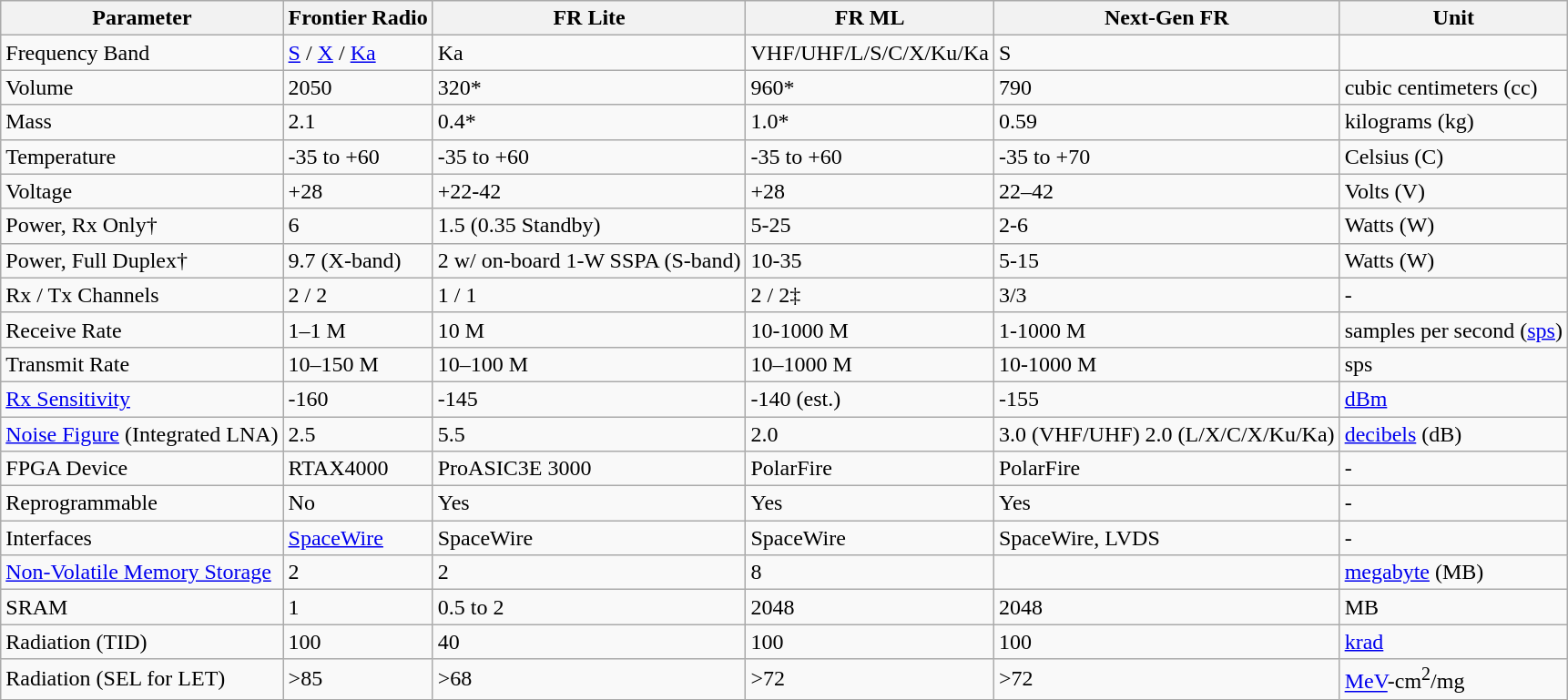<table class="wikitable">
<tr>
<th>Parameter</th>
<th>Frontier Radio</th>
<th>FR Lite</th>
<th>FR ML</th>
<th>Next-Gen FR</th>
<th>Unit</th>
</tr>
<tr>
<td>Frequency Band</td>
<td><a href='#'>S</a> / <a href='#'>X</a> / <a href='#'>Ka</a></td>
<td>Ka</td>
<td>VHF/UHF/L/S/C/X/Ku/Ka</td>
<td>S</td>
<td></td>
</tr>
<tr>
<td>Volume</td>
<td>2050</td>
<td>320*</td>
<td>960*</td>
<td>790</td>
<td>cubic centimeters (cc)</td>
</tr>
<tr>
<td>Mass</td>
<td>2.1</td>
<td>0.4*</td>
<td>1.0*</td>
<td>0.59</td>
<td>kilograms (kg)</td>
</tr>
<tr>
<td>Temperature</td>
<td>-35 to +60</td>
<td>-35 to +60</td>
<td>-35 to +60</td>
<td>-35 to +70</td>
<td>Celsius (C)</td>
</tr>
<tr>
<td>Voltage</td>
<td>+28</td>
<td>+22-42</td>
<td>+28</td>
<td>22–42</td>
<td>Volts (V)</td>
</tr>
<tr>
<td>Power, Rx Only†</td>
<td>6</td>
<td>1.5 (0.35 Standby)</td>
<td>5-25</td>
<td>2-6</td>
<td>Watts (W)</td>
</tr>
<tr>
<td>Power, Full Duplex†</td>
<td>9.7 (X-band)</td>
<td>2 w/ on-board 1-W SSPA (S-band)</td>
<td>10-35</td>
<td>5-15</td>
<td>Watts (W)</td>
</tr>
<tr>
<td>Rx / Tx Channels</td>
<td>2 / 2</td>
<td>1 / 1</td>
<td>2 / 2‡</td>
<td>3/3</td>
<td>-</td>
</tr>
<tr>
<td>Receive Rate</td>
<td>1–1 M</td>
<td>10 M</td>
<td>10-1000 M</td>
<td>1-1000 M</td>
<td>samples per second (<a href='#'>sps</a>)</td>
</tr>
<tr>
<td>Transmit Rate</td>
<td>10–150 M</td>
<td>10–100 M</td>
<td>10–1000 M</td>
<td>10-1000 M</td>
<td>sps</td>
</tr>
<tr>
<td><a href='#'>Rx Sensitivity</a></td>
<td>-160</td>
<td>-145</td>
<td>-140 (est.)</td>
<td>-155</td>
<td><a href='#'>dBm</a></td>
</tr>
<tr>
<td><a href='#'>Noise Figure</a> (Integrated LNA)</td>
<td>2.5</td>
<td>5.5</td>
<td>2.0</td>
<td>3.0 (VHF/UHF) 2.0 (L/X/C/X/Ku/Ka)</td>
<td><a href='#'>decibels</a> (dB)</td>
</tr>
<tr>
<td>FPGA Device</td>
<td>RTAX4000</td>
<td>ProASIC3E 3000</td>
<td>PolarFire</td>
<td>PolarFire</td>
<td>-</td>
</tr>
<tr>
<td>Reprogrammable</td>
<td>No</td>
<td>Yes</td>
<td>Yes</td>
<td>Yes</td>
<td>-</td>
</tr>
<tr>
<td>Interfaces</td>
<td><a href='#'>SpaceWire</a></td>
<td>SpaceWire</td>
<td>SpaceWire</td>
<td>SpaceWire, LVDS</td>
<td>-</td>
</tr>
<tr>
<td><a href='#'>Non-Volatile Memory Storage</a></td>
<td>2</td>
<td>2</td>
<td>8</td>
<td></td>
<td><a href='#'>megabyte</a> (MB)</td>
</tr>
<tr>
<td>SRAM</td>
<td>1</td>
<td>0.5 to 2</td>
<td>2048</td>
<td>2048</td>
<td>MB</td>
</tr>
<tr>
<td>Radiation (TID)</td>
<td>100</td>
<td>40</td>
<td>100</td>
<td>100</td>
<td><a href='#'>krad</a></td>
</tr>
<tr>
<td>Radiation (SEL for LET)</td>
<td>>85</td>
<td>>68</td>
<td>>72</td>
<td>>72</td>
<td><a href='#'>MeV</a>-cm<sup>2</sup>/mg</td>
</tr>
</table>
